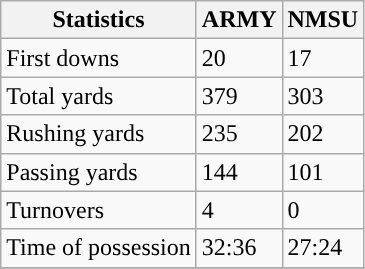<table class="wikitable" style="float: left;">
<tr>
<th>Statistics</th>
<th>ARMY</th>
<th>NMSU</th>
</tr>
<tr>
<td>First downs</td>
<td>20</td>
<td>17</td>
</tr>
<tr>
<td>Total yards</td>
<td>379</td>
<td>303</td>
</tr>
<tr>
<td>Rushing yards</td>
<td>235</td>
<td>202</td>
</tr>
<tr>
<td>Passing yards</td>
<td>144</td>
<td>101</td>
</tr>
<tr>
<td>Turnovers</td>
<td>4</td>
<td>0</td>
</tr>
<tr>
<td>Time of possession</td>
<td>32:36</td>
<td>27:24</td>
</tr>
<tr>
</tr>
</table>
